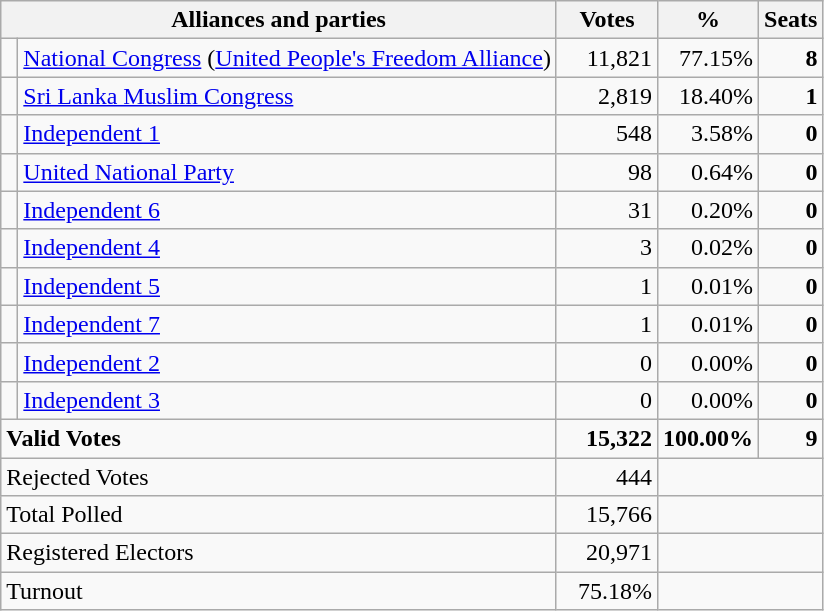<table class="wikitable" border="1" style="text-align:right;">
<tr>
<th valign=bottom align=left colspan=2>Alliances and parties</th>
<th valign=bottom align=center width="60">Votes</th>
<th valign=bottom align=center width="50">%</th>
<th valign=bottom align=center>Seats</th>
</tr>
<tr>
<td></td>
<td align=left><a href='#'>National Congress</a> (<a href='#'>United People's Freedom Alliance</a>)</td>
<td>11,821</td>
<td>77.15%</td>
<td><strong>8</strong></td>
</tr>
<tr>
<td bgcolor=> </td>
<td align=left><a href='#'>Sri Lanka Muslim Congress</a></td>
<td>2,819</td>
<td>18.40%</td>
<td><strong>1</strong></td>
</tr>
<tr>
<td></td>
<td align=left><a href='#'>Independent 1</a></td>
<td>548</td>
<td>3.58%</td>
<td><strong>0</strong></td>
</tr>
<tr>
<td bgcolor=> </td>
<td align=left><a href='#'>United National Party</a></td>
<td>98</td>
<td>0.64%</td>
<td><strong>0</strong></td>
</tr>
<tr>
<td></td>
<td align=left><a href='#'>Independent 6</a></td>
<td>31</td>
<td>0.20%</td>
<td><strong>0</strong></td>
</tr>
<tr>
<td></td>
<td align=left><a href='#'>Independent 4</a></td>
<td>3</td>
<td>0.02%</td>
<td><strong>0</strong></td>
</tr>
<tr>
<td></td>
<td align=left><a href='#'>Independent 5</a></td>
<td>1</td>
<td>0.01%</td>
<td><strong>0</strong></td>
</tr>
<tr>
<td></td>
<td align=left><a href='#'>Independent 7</a></td>
<td>1</td>
<td>0.01%</td>
<td><strong>0</strong></td>
</tr>
<tr>
<td></td>
<td align=left><a href='#'>Independent 2</a></td>
<td>0</td>
<td>0.00%</td>
<td><strong>0</strong></td>
</tr>
<tr>
<td></td>
<td align=left><a href='#'>Independent 3</a></td>
<td>0</td>
<td>0.00%</td>
<td><strong>0</strong></td>
</tr>
<tr>
<td colspan=2 align=left><strong>Valid Votes</strong></td>
<td><strong>15,322</strong></td>
<td><strong>100.00%</strong></td>
<td><strong>9</strong></td>
</tr>
<tr>
<td colspan=2 align=left>Rejected Votes</td>
<td>444</td>
<td colspan=2></td>
</tr>
<tr>
<td colspan=2 align=left>Total Polled</td>
<td>15,766</td>
<td colspan=2></td>
</tr>
<tr>
<td colspan=2 align=left>Registered Electors</td>
<td>20,971</td>
<td colspan=2></td>
</tr>
<tr>
<td colspan=2 align=left>Turnout</td>
<td>75.18%</td>
<td colspan=2></td>
</tr>
</table>
